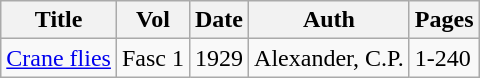<table class="wikitable" border="1">
<tr>
<th>Title</th>
<th>Vol</th>
<th>Date</th>
<th>Auth</th>
<th>Pages</th>
</tr>
<tr>
<td><a href='#'>Crane flies</a></td>
<td>Fasc 1</td>
<td>1929</td>
<td>Alexander, C.P.</td>
<td>1-240</td>
</tr>
</table>
